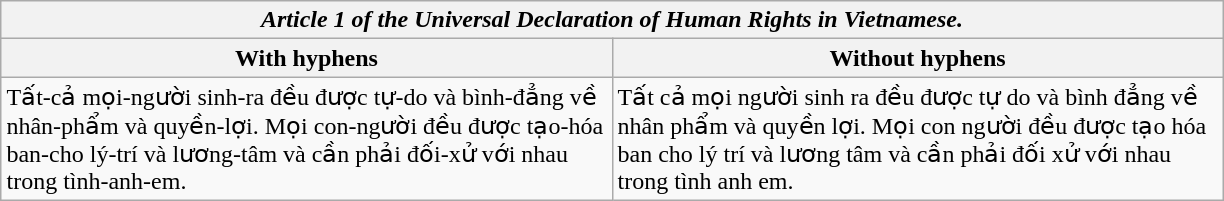<table class="wikitable" style="margin: auto; border: none;">
<tr>
<th colspan="2"><em>Article 1 of the Universal Declaration of Human Rights</em> <em>in Vietnamese.</em></th>
</tr>
<tr>
<th scope=col style="width: 400px;">With hyphens</th>
<th scope=col style="width: 400px;">Without hyphens</th>
</tr>
<tr>
<td>Tất-cả mọi-người sinh-ra đều được tự-do và bình-đẳng về nhân-phẩm và quyền-lợi. Mọi con-người đều được tạo-hóa ban-cho lý-trí và lương-tâm và cần phải đối-xử với nhau trong tình-anh-em.</td>
<td>Tất cả mọi người sinh ra đều được tự do và bình đẳng về nhân phẩm và quyền lợi. Mọi con người đều được tạo hóa ban cho lý trí và lương tâm và cần phải đối xử với nhau trong tình anh em.</td>
</tr>
</table>
